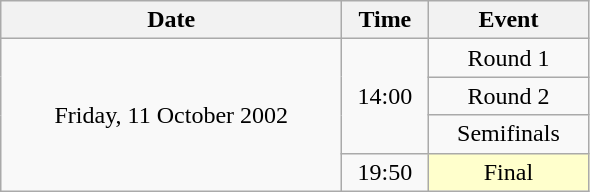<table class = "wikitable" style="text-align:center;">
<tr>
<th width=220>Date</th>
<th width=50>Time</th>
<th width=100>Event</th>
</tr>
<tr>
<td rowspan=4>Friday, 11 October 2002</td>
<td rowspan=3>14:00</td>
<td>Round 1</td>
</tr>
<tr>
<td>Round 2</td>
</tr>
<tr>
<td>Semifinals</td>
</tr>
<tr>
<td>19:50</td>
<td bgcolor=ffffcc>Final</td>
</tr>
</table>
